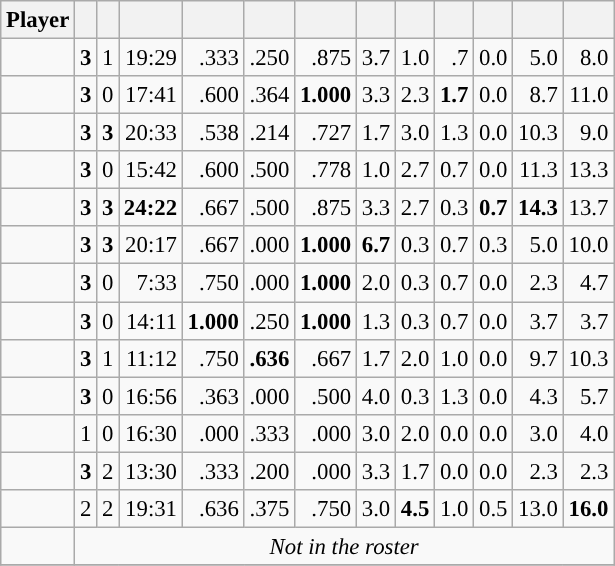<table class="wikitable sortable" style="font-size:95%; text-align:right;">
<tr>
<th>Player</th>
<th></th>
<th></th>
<th></th>
<th></th>
<th></th>
<th></th>
<th></th>
<th></th>
<th></th>
<th></th>
<th></th>
<th></th>
</tr>
<tr>
<td><strong></strong></td>
<td><strong>3</strong></td>
<td>1</td>
<td>19:29</td>
<td>.333 </td>
<td>.250 </td>
<td>.875 </td>
<td>3.7</td>
<td>1.0</td>
<td>.7</td>
<td>0.0</td>
<td>5.0</td>
<td>8.0</td>
</tr>
<tr>
<td><strong></strong></td>
<td><strong>3</strong></td>
<td>0</td>
<td>17:41</td>
<td>.600 </td>
<td>.364 </td>
<td><strong>1.000</strong> </td>
<td>3.3</td>
<td>2.3</td>
<td><strong>1.7</strong></td>
<td>0.0</td>
<td>8.7</td>
<td>11.0</td>
</tr>
<tr>
<td><strong></strong></td>
<td><strong>3</strong></td>
<td><strong>3</strong></td>
<td>20:33</td>
<td>.538 </td>
<td>.214 </td>
<td>.727 </td>
<td>1.7</td>
<td>3.0</td>
<td>1.3</td>
<td>0.0</td>
<td>10.3</td>
<td>9.0</td>
</tr>
<tr>
<td><strong></strong></td>
<td><strong>3</strong></td>
<td>0</td>
<td>15:42</td>
<td>.600 </td>
<td>.500 </td>
<td>.778 </td>
<td>1.0</td>
<td>2.7</td>
<td>0.7</td>
<td>0.0</td>
<td>11.3</td>
<td>13.3</td>
</tr>
<tr>
<td><strong></strong></td>
<td><strong>3</strong></td>
<td><strong>3</strong></td>
<td><strong>24:22</strong></td>
<td>.667 </td>
<td>.500 </td>
<td>.875 </td>
<td>3.3</td>
<td>2.7</td>
<td>0.3</td>
<td><strong>0.7</strong></td>
<td><strong>14.3</strong></td>
<td>13.7</td>
</tr>
<tr>
<td><strong></strong></td>
<td><strong>3</strong></td>
<td><strong>3</strong></td>
<td>20:17</td>
<td>.667 </td>
<td>.000 </td>
<td><strong>1.000</strong> </td>
<td><strong>6.7</strong></td>
<td>0.3</td>
<td>0.7</td>
<td>0.3</td>
<td>5.0</td>
<td>10.0</td>
</tr>
<tr>
<td><strong></strong></td>
<td><strong>3</strong></td>
<td>0</td>
<td>7:33</td>
<td>.750 </td>
<td>.000 </td>
<td><strong>1.000</strong> </td>
<td>2.0</td>
<td>0.3</td>
<td>0.7</td>
<td>0.0</td>
<td>2.3</td>
<td>4.7</td>
</tr>
<tr>
<td><strong></strong></td>
<td><strong>3</strong></td>
<td>0</td>
<td>14:11</td>
<td><strong>1.000</strong> </td>
<td>.250 </td>
<td><strong>1.000</strong> </td>
<td>1.3</td>
<td>0.3</td>
<td>0.7</td>
<td>0.0</td>
<td>3.7</td>
<td>3.7</td>
</tr>
<tr>
<td><strong></strong></td>
<td><strong>3</strong></td>
<td>1</td>
<td>11:12</td>
<td>.750 </td>
<td><strong>.636</strong> </td>
<td>.667 </td>
<td>1.7</td>
<td>2.0</td>
<td>1.0</td>
<td>0.0</td>
<td>9.7</td>
<td>10.3</td>
</tr>
<tr>
<td><strong></strong></td>
<td><strong>3</strong></td>
<td>0</td>
<td>16:56</td>
<td>.363 </td>
<td>.000 </td>
<td>.500 </td>
<td>4.0</td>
<td>0.3</td>
<td>1.3</td>
<td>0.0</td>
<td>4.3</td>
<td>5.7</td>
</tr>
<tr>
<td><strong></strong></td>
<td>1</td>
<td>0</td>
<td>16:30</td>
<td>.000 </td>
<td>.333 </td>
<td>.000 </td>
<td>3.0</td>
<td>2.0</td>
<td>0.0</td>
<td>0.0</td>
<td>3.0</td>
<td>4.0</td>
</tr>
<tr>
<td><strong></strong></td>
<td><strong>3</strong></td>
<td>2</td>
<td>13:30</td>
<td>.333 </td>
<td>.200 </td>
<td>.000 </td>
<td>3.3</td>
<td>1.7</td>
<td>0.0</td>
<td>0.0</td>
<td>2.3</td>
<td>2.3</td>
</tr>
<tr>
<td><strong></strong></td>
<td>2</td>
<td>2</td>
<td>19:31</td>
<td>.636 </td>
<td>.375 </td>
<td>.750 </td>
<td>3.0</td>
<td><strong>4.5</strong></td>
<td>1.0</td>
<td>0.5</td>
<td>13.0</td>
<td><strong>16.0</strong></td>
</tr>
<tr>
<td><strong></strong></td>
<td colspan=12 data-sort-value="-50" style="text-align:center"><em>Not in the roster</em></td>
</tr>
<tr>
</tr>
</table>
